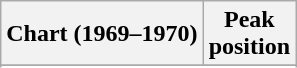<table class="wikitable sortable plainrowheaders">
<tr>
<th>Chart (1969–1970)</th>
<th>Peak<br>position</th>
</tr>
<tr>
</tr>
<tr>
</tr>
<tr>
</tr>
<tr>
</tr>
</table>
